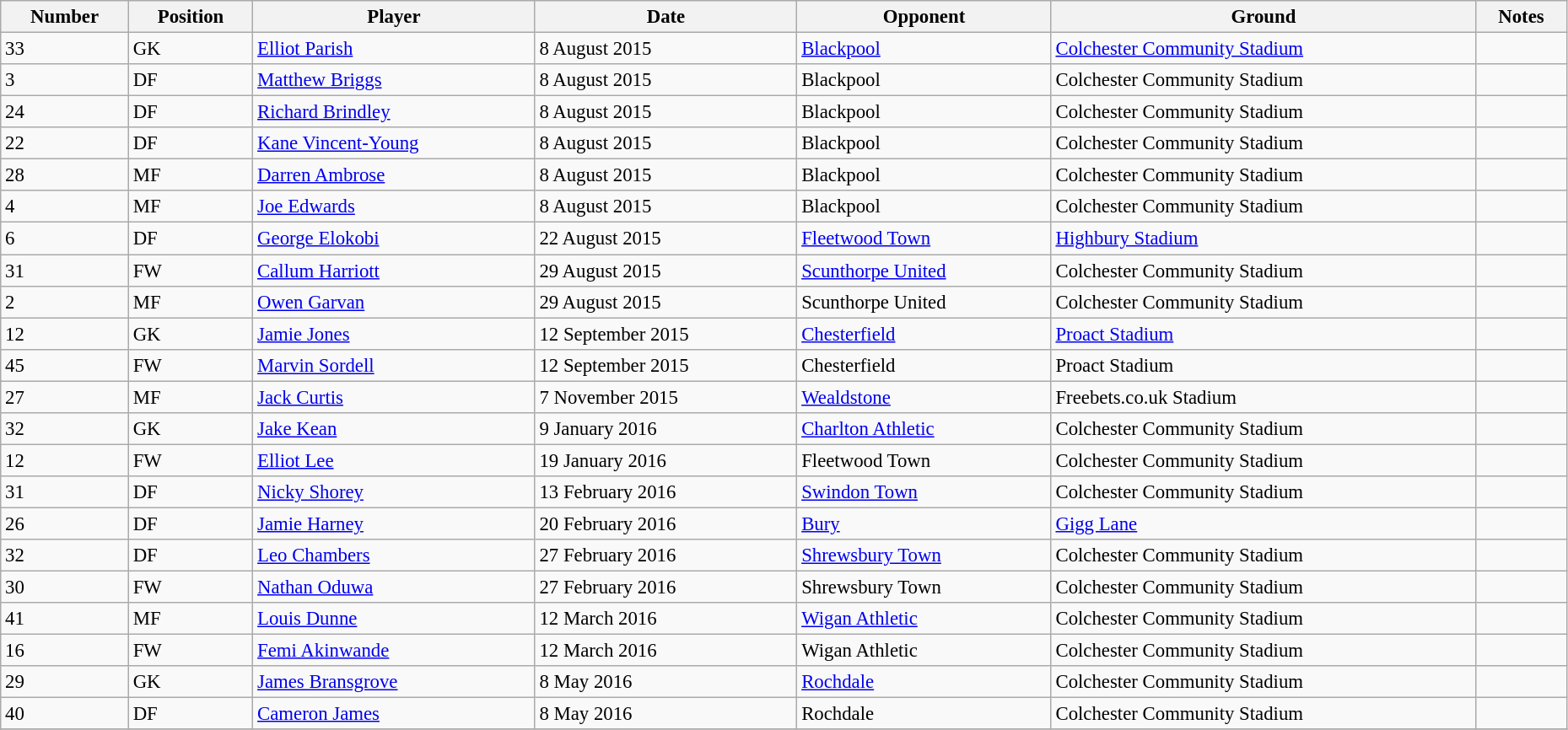<table width=98% class="wikitable" style="text-align:center; font-size:95%; text-align:left">
<tr>
<th>Number</th>
<th>Position</th>
<th>Player</th>
<th>Date</th>
<th>Opponent</th>
<th>Ground</th>
<th>Notes</th>
</tr>
<tr>
<td>33</td>
<td>GK</td>
<td> <a href='#'>Elliot Parish</a></td>
<td>8 August 2015</td>
<td><a href='#'>Blackpool</a></td>
<td><a href='#'>Colchester Community Stadium</a></td>
<td></td>
</tr>
<tr>
<td>3</td>
<td>DF</td>
<td> <a href='#'>Matthew Briggs</a></td>
<td>8 August 2015</td>
<td>Blackpool</td>
<td>Colchester Community Stadium</td>
<td></td>
</tr>
<tr>
<td>24</td>
<td>DF</td>
<td> <a href='#'>Richard Brindley</a></td>
<td>8 August 2015</td>
<td>Blackpool</td>
<td>Colchester Community Stadium</td>
<td></td>
</tr>
<tr>
<td>22</td>
<td>DF</td>
<td> <a href='#'>Kane Vincent-Young</a></td>
<td>8 August 2015</td>
<td>Blackpool</td>
<td>Colchester Community Stadium</td>
<td></td>
</tr>
<tr>
<td>28</td>
<td>MF</td>
<td> <a href='#'>Darren Ambrose</a></td>
<td>8 August 2015</td>
<td>Blackpool</td>
<td>Colchester Community Stadium</td>
<td></td>
</tr>
<tr>
<td>4</td>
<td>MF</td>
<td> <a href='#'>Joe Edwards</a></td>
<td>8 August 2015</td>
<td>Blackpool</td>
<td>Colchester Community Stadium</td>
<td></td>
</tr>
<tr>
<td>6</td>
<td>DF</td>
<td> <a href='#'>George Elokobi</a></td>
<td>22 August 2015</td>
<td><a href='#'>Fleetwood Town</a></td>
<td><a href='#'>Highbury Stadium</a></td>
<td></td>
</tr>
<tr>
<td>31</td>
<td>FW</td>
<td> <a href='#'>Callum Harriott</a></td>
<td>29 August 2015</td>
<td><a href='#'>Scunthorpe United</a></td>
<td>Colchester Community Stadium</td>
<td></td>
</tr>
<tr>
<td>2</td>
<td>MF</td>
<td> <a href='#'>Owen Garvan</a></td>
<td>29 August 2015</td>
<td>Scunthorpe United</td>
<td>Colchester Community Stadium</td>
<td></td>
</tr>
<tr>
<td>12</td>
<td>GK</td>
<td> <a href='#'>Jamie Jones</a></td>
<td>12 September 2015</td>
<td><a href='#'>Chesterfield</a></td>
<td><a href='#'>Proact Stadium</a></td>
<td></td>
</tr>
<tr>
<td>45</td>
<td>FW</td>
<td> <a href='#'>Marvin Sordell</a></td>
<td>12 September 2015</td>
<td>Chesterfield</td>
<td>Proact Stadium</td>
<td></td>
</tr>
<tr>
<td>27</td>
<td>MF</td>
<td> <a href='#'>Jack Curtis</a></td>
<td>7 November 2015</td>
<td><a href='#'>Wealdstone</a></td>
<td>Freebets.co.uk Stadium</td>
<td></td>
</tr>
<tr>
<td>32</td>
<td>GK</td>
<td> <a href='#'>Jake Kean</a></td>
<td>9 January 2016</td>
<td><a href='#'>Charlton Athletic</a></td>
<td>Colchester Community Stadium</td>
<td></td>
</tr>
<tr>
<td>12</td>
<td>FW</td>
<td> <a href='#'>Elliot Lee</a></td>
<td>19 January 2016</td>
<td>Fleetwood Town</td>
<td>Colchester Community Stadium</td>
<td></td>
</tr>
<tr>
<td>31</td>
<td>DF</td>
<td> <a href='#'>Nicky Shorey</a></td>
<td>13 February 2016</td>
<td><a href='#'>Swindon Town</a></td>
<td>Colchester Community Stadium</td>
<td></td>
</tr>
<tr>
<td>26</td>
<td>DF</td>
<td> <a href='#'>Jamie Harney</a></td>
<td>20 February 2016</td>
<td><a href='#'>Bury</a></td>
<td><a href='#'>Gigg Lane</a></td>
<td></td>
</tr>
<tr>
<td>32</td>
<td>DF</td>
<td> <a href='#'>Leo Chambers</a></td>
<td>27 February 2016</td>
<td><a href='#'>Shrewsbury Town</a></td>
<td>Colchester Community Stadium</td>
<td></td>
</tr>
<tr>
<td>30</td>
<td>FW</td>
<td> <a href='#'>Nathan Oduwa</a></td>
<td>27 February 2016</td>
<td>Shrewsbury Town</td>
<td>Colchester Community Stadium</td>
<td></td>
</tr>
<tr>
<td>41</td>
<td>MF</td>
<td> <a href='#'>Louis Dunne</a></td>
<td>12 March 2016</td>
<td><a href='#'>Wigan Athletic</a></td>
<td>Colchester Community Stadium</td>
<td></td>
</tr>
<tr>
<td>16</td>
<td>FW</td>
<td> <a href='#'>Femi Akinwande</a></td>
<td>12 March 2016</td>
<td>Wigan Athletic</td>
<td>Colchester Community Stadium</td>
<td></td>
</tr>
<tr>
<td>29</td>
<td>GK</td>
<td> <a href='#'>James Bransgrove</a></td>
<td>8 May 2016</td>
<td><a href='#'>Rochdale</a></td>
<td>Colchester Community Stadium</td>
<td></td>
</tr>
<tr>
<td>40</td>
<td>DF</td>
<td> <a href='#'>Cameron James</a></td>
<td>8 May 2016</td>
<td>Rochdale</td>
<td>Colchester Community Stadium</td>
<td></td>
</tr>
<tr>
</tr>
</table>
